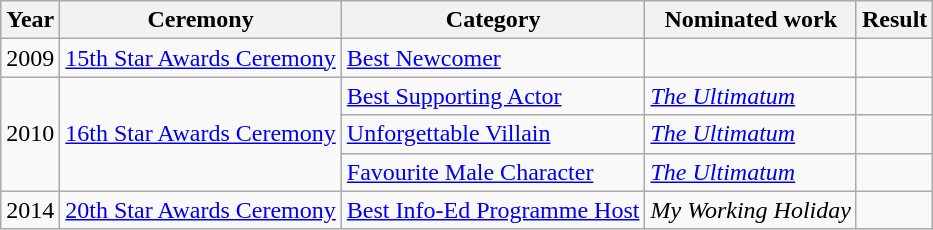<table class="wikitable sortable">
<tr>
<th>Year</th>
<th>Ceremony</th>
<th>Category</th>
<th>Nominated work</th>
<th>Result</th>
</tr>
<tr>
<td>2009</td>
<td><a href='#'>15th Star Awards Ceremony</a></td>
<td><a href='#'>Best Newcomer</a></td>
<td></td>
<td></td>
</tr>
<tr>
<td rowspan=3>2010</td>
<td rowspan=3><a href='#'>16th Star Awards Ceremony</a></td>
<td><a href='#'>Best Supporting Actor</a></td>
<td><em><a href='#'>The Ultimatum</a></em></td>
<td></td>
</tr>
<tr>
<td><a href='#'>Unforgettable Villain</a></td>
<td><em><a href='#'>The Ultimatum</a></em></td>
<td></td>
</tr>
<tr>
<td><a href='#'>Favourite Male Character</a></td>
<td><em><a href='#'>The Ultimatum</a> </em></td>
<td></td>
</tr>
<tr>
<td>2014</td>
<td><a href='#'>20th Star Awards Ceremony</a></td>
<td><a href='#'>Best Info-Ed Programme Host</a></td>
<td><em>My Working Holiday</em></td>
<td></td>
</tr>
</table>
